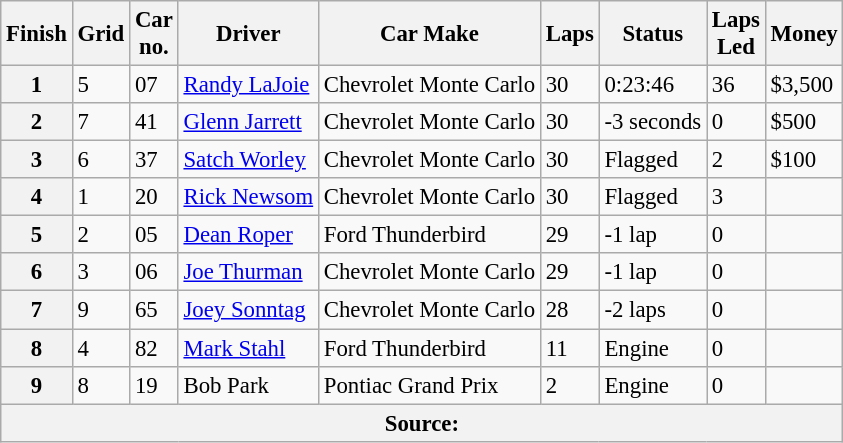<table class="wikitable" style="font-size: 95%;">
<tr>
<th>Finish</th>
<th>Grid</th>
<th>Car<br>no.</th>
<th>Driver</th>
<th>Car Make</th>
<th>Laps</th>
<th>Status</th>
<th>Laps<br>Led</th>
<th>Money</th>
</tr>
<tr>
<th>1</th>
<td>5</td>
<td>07</td>
<td><a href='#'>Randy LaJoie</a></td>
<td>Chevrolet Monte Carlo</td>
<td>30</td>
<td>0:23:46</td>
<td>36</td>
<td>$3,500</td>
</tr>
<tr>
<th>2</th>
<td>7</td>
<td>41</td>
<td><a href='#'>Glenn Jarrett</a></td>
<td>Chevrolet Monte Carlo</td>
<td>30</td>
<td>-3 seconds</td>
<td>0</td>
<td>$500</td>
</tr>
<tr>
<th>3</th>
<td>6</td>
<td>37</td>
<td><a href='#'>Satch Worley</a></td>
<td>Chevrolet Monte Carlo</td>
<td>30</td>
<td>Flagged</td>
<td>2</td>
<td>$100</td>
</tr>
<tr>
<th>4</th>
<td>1</td>
<td>20</td>
<td><a href='#'>Rick Newsom</a></td>
<td>Chevrolet Monte Carlo</td>
<td>30</td>
<td>Flagged</td>
<td>3</td>
<td></td>
</tr>
<tr>
<th>5</th>
<td>2</td>
<td>05</td>
<td><a href='#'>Dean Roper</a></td>
<td>Ford Thunderbird</td>
<td>29</td>
<td>-1 lap</td>
<td>0</td>
<td></td>
</tr>
<tr>
<th>6</th>
<td>3</td>
<td>06</td>
<td><a href='#'>Joe Thurman</a></td>
<td>Chevrolet Monte Carlo</td>
<td>29</td>
<td>-1 lap</td>
<td>0</td>
<td></td>
</tr>
<tr>
<th>7</th>
<td>9</td>
<td>65</td>
<td><a href='#'>Joey Sonntag</a></td>
<td>Chevrolet Monte Carlo</td>
<td>28</td>
<td>-2 laps</td>
<td>0</td>
<td></td>
</tr>
<tr>
<th>8</th>
<td>4</td>
<td>82</td>
<td><a href='#'>Mark Stahl</a></td>
<td>Ford Thunderbird</td>
<td>11</td>
<td>Engine</td>
<td>0</td>
<td></td>
</tr>
<tr>
<th>9</th>
<td>8</td>
<td>19</td>
<td>Bob Park</td>
<td>Pontiac Grand Prix</td>
<td>2</td>
<td>Engine</td>
<td>0</td>
<td></td>
</tr>
<tr>
<th colspan="9">Source:</th>
</tr>
</table>
